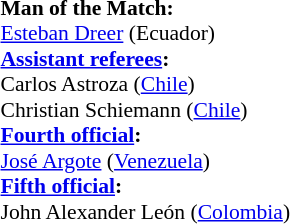<table width=50% style="font-size:90%">
<tr>
<td><br><strong>Man of the Match:</strong>
<br><a href='#'>Esteban Dreer</a> (Ecuador)<br><strong><a href='#'>Assistant referees</a>:</strong>
<br>Carlos Astroza (<a href='#'>Chile</a>)
<br>Christian Schiemann (<a href='#'>Chile</a>)
<br><strong><a href='#'>Fourth official</a>:</strong>
<br><a href='#'>José Argote</a> (<a href='#'>Venezuela</a>)
<br><strong><a href='#'>Fifth official</a>:</strong>
<br>John Alexander León (<a href='#'>Colombia</a>)</td>
</tr>
</table>
